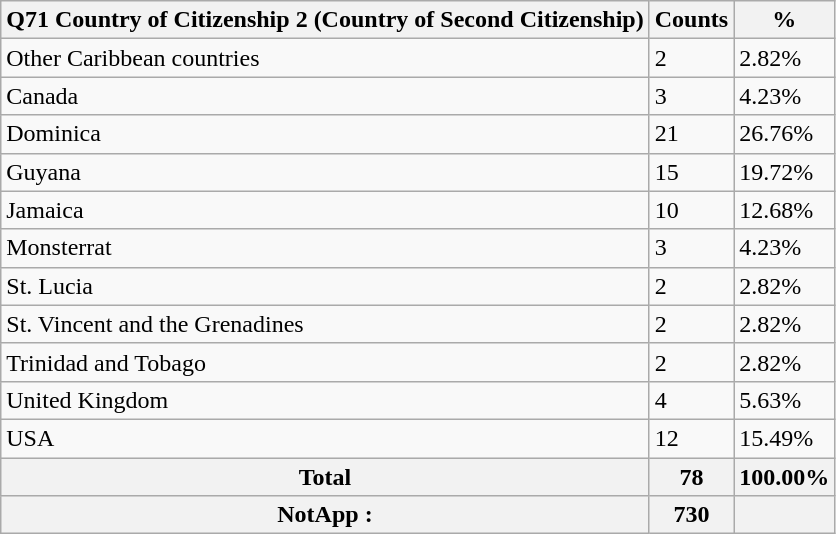<table class="wikitable sortable">
<tr>
<th>Q71 Country of Citizenship 2 (Country of Second Citizenship)</th>
<th>Counts</th>
<th>%</th>
</tr>
<tr>
<td>Other Caribbean countries</td>
<td>2</td>
<td>2.82%</td>
</tr>
<tr>
<td>Canada</td>
<td>3</td>
<td>4.23%</td>
</tr>
<tr>
<td>Dominica</td>
<td>21</td>
<td>26.76%</td>
</tr>
<tr>
<td>Guyana</td>
<td>15</td>
<td>19.72%</td>
</tr>
<tr>
<td>Jamaica</td>
<td>10</td>
<td>12.68%</td>
</tr>
<tr>
<td>Monsterrat</td>
<td>3</td>
<td>4.23%</td>
</tr>
<tr>
<td>St. Lucia</td>
<td>2</td>
<td>2.82%</td>
</tr>
<tr>
<td>St. Vincent and the Grenadines</td>
<td>2</td>
<td>2.82%</td>
</tr>
<tr>
<td>Trinidad and Tobago</td>
<td>2</td>
<td>2.82%</td>
</tr>
<tr>
<td>United Kingdom</td>
<td>4</td>
<td>5.63%</td>
</tr>
<tr>
<td>USA</td>
<td>12</td>
<td>15.49%</td>
</tr>
<tr>
<th>Total</th>
<th>78</th>
<th>100.00%</th>
</tr>
<tr>
<th>NotApp :</th>
<th>730</th>
<th></th>
</tr>
</table>
